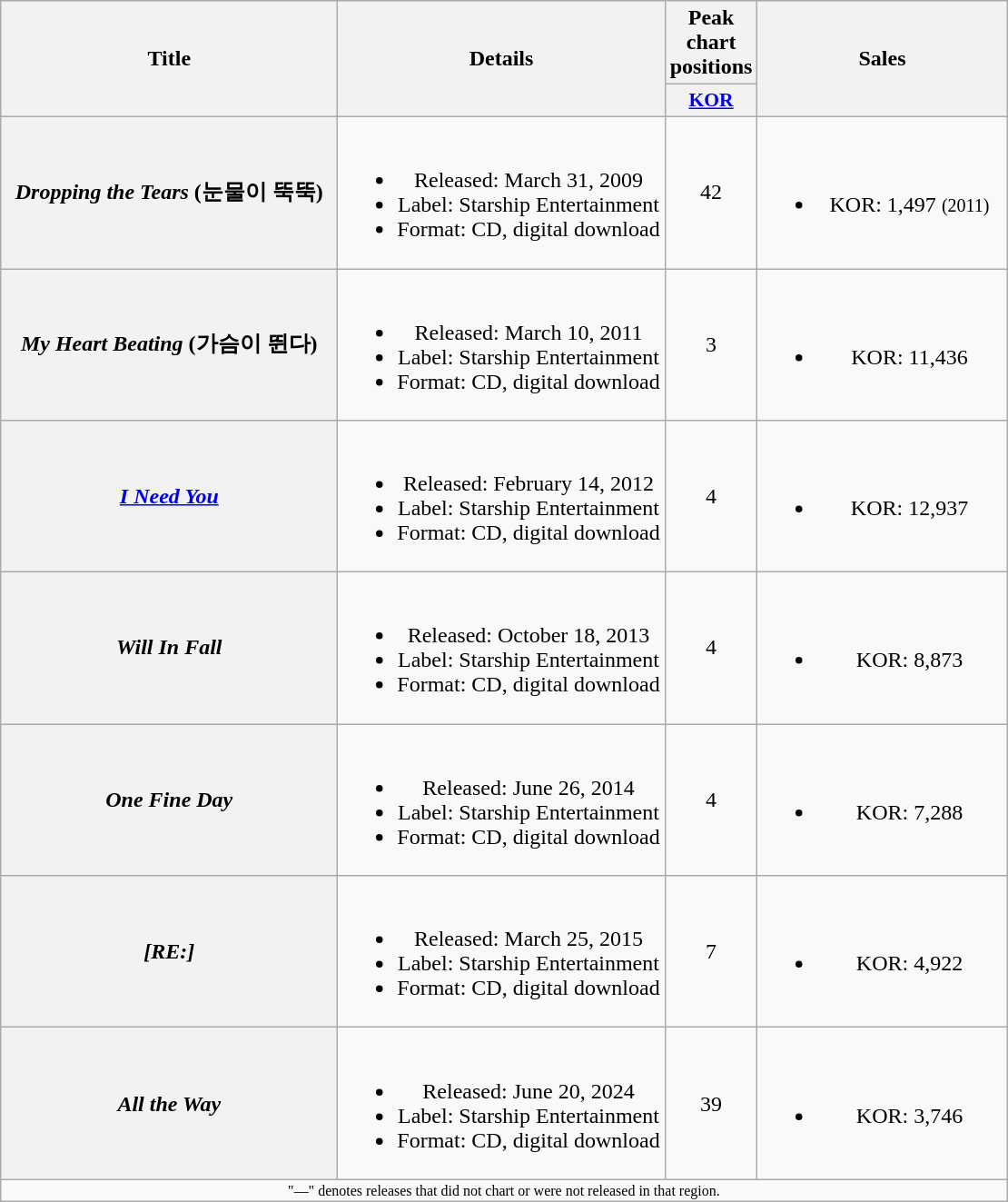<table class="wikitable plainrowheaders" style="text-align:center;">
<tr>
<th rowspan=2 style="width:15em;">Title</th>
<th rowspan=2>Details</th>
<th colspan=1>Peak chart positions</th>
<th rowspan=2 style="width:11em;">Sales</th>
</tr>
<tr>
<th scope="col" style="width:3em;font-size:90%;"><a href='#'>KOR</a><br></th>
</tr>
<tr>
<th scope="row"><em>Dropping the Tears</em> (눈물이 뚝뚝)</th>
<td><br><ul><li>Released: March 31, 2009</li><li>Label: Starship Entertainment</li><li>Format: CD, digital download</li></ul></td>
<td>42</td>
<td><br><ul><li>KOR: 1,497 <small>(2011)</small></li></ul></td>
</tr>
<tr>
<th scope="row"><em>My Heart Beating</em> (가슴이 뛴다)</th>
<td><br><ul><li>Released: March 10, 2011</li><li>Label: Starship Entertainment</li><li>Format: CD, digital download</li></ul></td>
<td>3</td>
<td><br><ul><li>KOR: 11,436</li></ul></td>
</tr>
<tr>
<th scope="row"><em><a href='#'>I Need You</a></em></th>
<td><br><ul><li>Released: February 14, 2012</li><li>Label: Starship Entertainment</li><li>Format: CD, digital download</li></ul></td>
<td>4</td>
<td><br><ul><li>KOR: 12,937</li></ul></td>
</tr>
<tr>
<th scope="row"><em>Will In Fall</em></th>
<td><br><ul><li>Released: October 18, 2013</li><li>Label: Starship Entertainment</li><li>Format: CD, digital download</li></ul></td>
<td>4</td>
<td><br><ul><li>KOR: 8,873</li></ul></td>
</tr>
<tr>
<th scope="row"><em>One Fine Day</em></th>
<td><br><ul><li>Released: June 26, 2014</li><li>Label: Starship Entertainment</li><li>Format: CD, digital download</li></ul></td>
<td>4</td>
<td><br><ul><li>KOR: 7,288</li></ul></td>
</tr>
<tr>
<th scope="row"><em>[RE:]</em></th>
<td><br><ul><li>Released: March 25, 2015</li><li>Label: Starship Entertainment</li><li>Format: CD, digital download</li></ul></td>
<td>7</td>
<td><br><ul><li>KOR: 4,922</li></ul></td>
</tr>
<tr>
<th scope="row"><em>All the Way</em></th>
<td><br><ul><li>Released: June 20, 2024</li><li>Label: Starship Entertainment</li><li>Format: CD, digital download</li></ul></td>
<td>39</td>
<td><br><ul><li>KOR: 3,746</li></ul></td>
</tr>
<tr>
<td colspan="4" style="font-size:8pt">"—" denotes releases that did not chart or were not released in that region.</td>
</tr>
</table>
